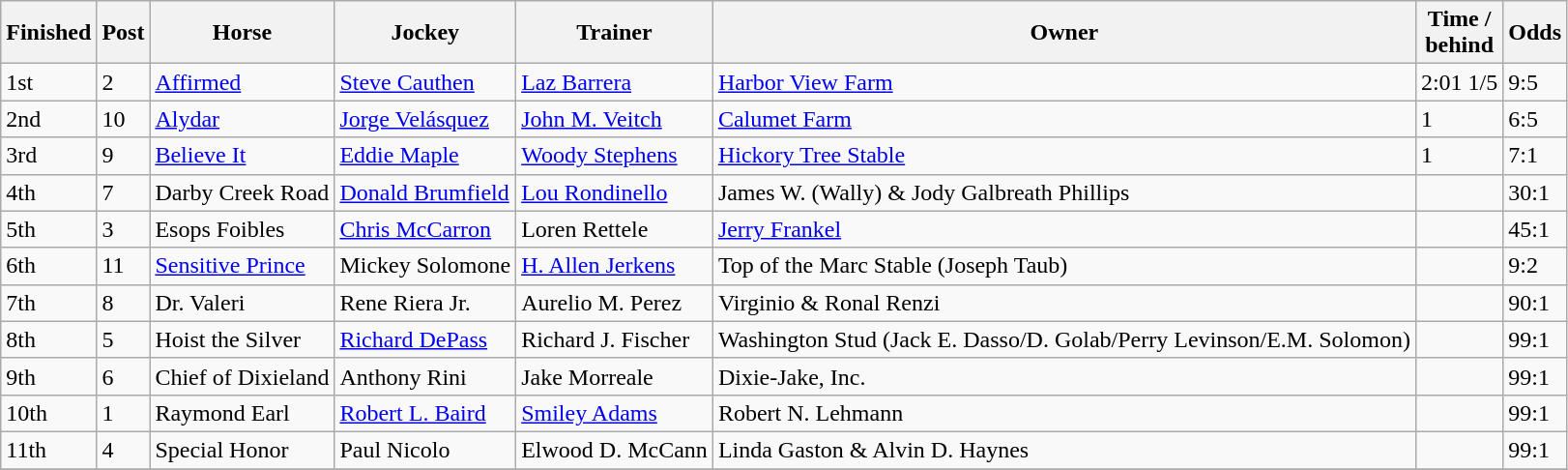<table class="wikitable">
<tr>
<th>Finished</th>
<th>Post</th>
<th>Horse</th>
<th>Jockey</th>
<th>Trainer</th>
<th>Owner</th>
<th>Time /<br> behind</th>
<th>Odds</th>
</tr>
<tr>
<td>1st</td>
<td>2</td>
<td><a href='#'>Affirmed</a></td>
<td><a href='#'>Steve Cauthen</a></td>
<td><a href='#'>Laz Barrera</a></td>
<td><a href='#'>Harbor View Farm</a></td>
<td>2:01 1/5</td>
<td>9:5</td>
</tr>
<tr>
<td>2nd</td>
<td>10</td>
<td><a href='#'>Alydar</a></td>
<td><a href='#'>Jorge Velásquez</a></td>
<td><a href='#'>John M. Veitch</a></td>
<td><a href='#'>Calumet Farm</a></td>
<td>1<span></span></td>
<td>6:5</td>
</tr>
<tr>
<td>3rd</td>
<td>9</td>
<td><a href='#'>Believe It</a></td>
<td><a href='#'>Eddie Maple</a></td>
<td><a href='#'>Woody Stephens</a></td>
<td><a href='#'>Hickory Tree Stable</a></td>
<td>1<span></span></td>
<td>7:1</td>
</tr>
<tr>
<td>4th</td>
<td>7</td>
<td>Darby Creek Road</td>
<td><a href='#'>Donald Brumfield</a></td>
<td><a href='#'>Lou Rondinello</a></td>
<td>James W. (Wally) & Jody Galbreath Phillips</td>
<td></td>
<td>30:1</td>
</tr>
<tr>
<td>5th</td>
<td>3</td>
<td>Esops Foibles</td>
<td><a href='#'>Chris McCarron</a></td>
<td>Loren Rettele</td>
<td><a href='#'>Jerry Frankel</a></td>
<td></td>
<td>45:1</td>
</tr>
<tr>
<td>6th</td>
<td>11</td>
<td><a href='#'>Sensitive Prince</a></td>
<td>Mickey Solomone</td>
<td><a href='#'>H. Allen Jerkens</a></td>
<td>Top of the Marc Stable (Joseph Taub)</td>
<td></td>
<td>9:2</td>
</tr>
<tr>
<td>7th</td>
<td>8</td>
<td>Dr. Valeri</td>
<td>Rene Riera Jr.</td>
<td>Aurelio M. Perez</td>
<td>Virginio & Ronal Renzi</td>
<td></td>
<td>90:1</td>
</tr>
<tr>
<td>8th</td>
<td>5</td>
<td>Hoist the Silver</td>
<td><a href='#'>Richard DePass</a></td>
<td>Richard J. Fischer</td>
<td>Washington Stud (Jack E. Dasso/D. Golab/Perry Levinson/E.M. Solomon)</td>
<td></td>
<td>99:1</td>
</tr>
<tr>
<td>9th</td>
<td>6</td>
<td>Chief of Dixieland</td>
<td>Anthony Rini</td>
<td>Jake Morreale</td>
<td>Dixie-Jake, Inc.</td>
<td></td>
<td>99:1</td>
</tr>
<tr>
<td>10th</td>
<td>1</td>
<td>Raymond Earl</td>
<td><a href='#'>Robert L. Baird</a></td>
<td><a href='#'>Smiley Adams</a></td>
<td>Robert N. Lehmann</td>
<td></td>
<td>99:1</td>
</tr>
<tr>
<td>11th</td>
<td>4</td>
<td>Special Honor</td>
<td>Paul Nicolo</td>
<td>Elwood D. McCann</td>
<td>Linda Gaston & Alvin D. Haynes</td>
<td></td>
<td>99:1</td>
</tr>
<tr>
</tr>
</table>
